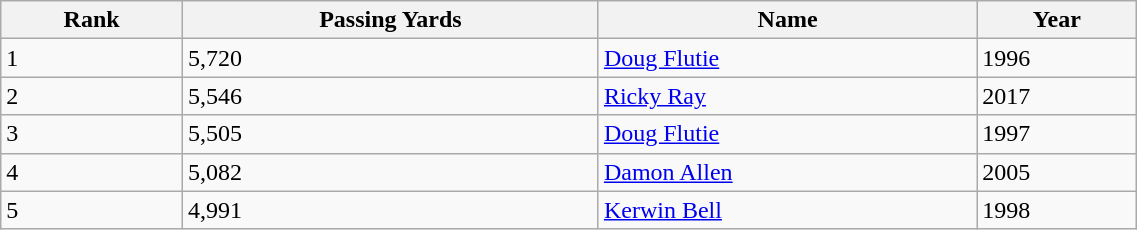<table class="wikitable" style="width:60%; text-align:left; border-collapse:collapse;">
<tr>
<th>Rank</th>
<th>Passing Yards</th>
<th>Name</th>
<th>Year</th>
</tr>
<tr>
<td>1</td>
<td>5,720</td>
<td><a href='#'>Doug Flutie</a></td>
<td>1996</td>
</tr>
<tr>
<td>2</td>
<td>5,546</td>
<td><a href='#'>Ricky Ray</a></td>
<td>2017</td>
</tr>
<tr>
<td>3</td>
<td>5,505</td>
<td><a href='#'>Doug Flutie</a></td>
<td>1997</td>
</tr>
<tr>
<td>4</td>
<td>5,082</td>
<td><a href='#'>Damon Allen</a></td>
<td>2005</td>
</tr>
<tr>
<td>5</td>
<td>4,991</td>
<td><a href='#'>Kerwin Bell</a></td>
<td>1998</td>
</tr>
</table>
